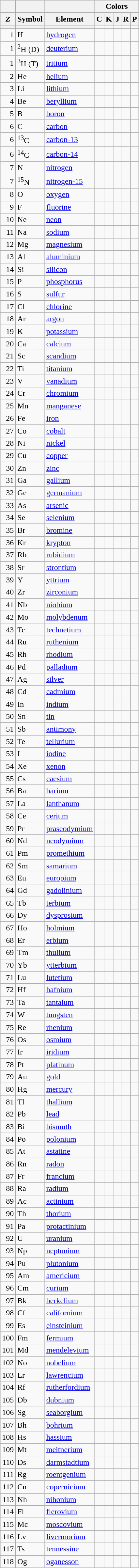<table class="wikitable">
<tr>
<th></th>
<th></th>
<th></th>
<th colspan=5>Colors</th>
</tr>
<tr>
<th align="right"><em>Z</em></th>
<th>Symbol</th>
<th>Element</th>
<th>C</th>
<th>K</th>
<th>J</th>
<th>R</th>
<th>P</th>
</tr>
<tr>
<th></th>
<th></th>
<th></th>
<td></td>
<td></td>
<td></td>
<td></td>
<td></td>
</tr>
<tr>
<td align="right">1</td>
<td>H</td>
<td><a href='#'>hydrogen</a></td>
<td></td>
<td></td>
<td></td>
<td></td>
<td></td>
</tr>
<tr>
<td align="right">1</td>
<td><sup>2</sup>H (D)</td>
<td><a href='#'>deuterium</a></td>
<td></td>
<td></td>
<td></td>
<td></td>
<td></td>
</tr>
<tr>
<td align="right">1</td>
<td><sup>3</sup>H (T)</td>
<td><a href='#'>tritium</a></td>
<td></td>
<td></td>
<td></td>
<td></td>
<td></td>
</tr>
<tr>
<td align="right">2</td>
<td>He</td>
<td><a href='#'>helium</a></td>
<td></td>
<td></td>
<td></td>
<td></td>
<td></td>
</tr>
<tr>
<td align="right">3</td>
<td>Li</td>
<td><a href='#'>lithium</a></td>
<td></td>
<td></td>
<td></td>
<td></td>
<td></td>
</tr>
<tr>
<td align="right">4</td>
<td>Be</td>
<td><a href='#'>beryllium</a></td>
<td></td>
<td></td>
<td></td>
<td></td>
<td></td>
</tr>
<tr>
<td align="right">5</td>
<td>B</td>
<td><a href='#'>boron</a></td>
<td></td>
<td></td>
<td></td>
<td></td>
<td></td>
</tr>
<tr>
<td align="right">6</td>
<td>C</td>
<td><a href='#'>carbon</a></td>
<td></td>
<td></td>
<td></td>
<td></td>
<td></td>
</tr>
<tr>
<td align="right">6</td>
<td><sup>13</sup>C</td>
<td><a href='#'>carbon-13</a></td>
<td></td>
<td></td>
<td></td>
<td></td>
<td></td>
</tr>
<tr>
<td align="right">6</td>
<td><sup>14</sup>C</td>
<td><a href='#'>carbon-14</a></td>
<td></td>
<td></td>
<td></td>
<td></td>
<td></td>
</tr>
<tr>
<td align="right">7</td>
<td>N</td>
<td><a href='#'>nitrogen</a></td>
<td></td>
<td></td>
<td></td>
<td></td>
<td></td>
</tr>
<tr>
<td align="right">7</td>
<td><sup>15</sup>N</td>
<td><a href='#'>nitrogen-15</a></td>
<td></td>
<td></td>
<td></td>
<td></td>
<td></td>
</tr>
<tr>
<td align="right">8</td>
<td>O</td>
<td><a href='#'>oxygen</a></td>
<td></td>
<td></td>
<td></td>
<td></td>
<td></td>
</tr>
<tr>
<td align="right">9</td>
<td>F</td>
<td><a href='#'>fluorine</a></td>
<td></td>
<td></td>
<td></td>
<td></td>
<td></td>
</tr>
<tr>
<td align="right">10</td>
<td>Ne</td>
<td><a href='#'>neon</a></td>
<td></td>
<td></td>
<td></td>
<td></td>
<td></td>
</tr>
<tr>
<td align="right">11</td>
<td>Na</td>
<td><a href='#'>sodium</a></td>
<td></td>
<td></td>
<td></td>
<td></td>
<td></td>
</tr>
<tr>
<td align="right">12</td>
<td>Mg</td>
<td><a href='#'>magnesium</a></td>
<td></td>
<td></td>
<td></td>
<td></td>
<td></td>
</tr>
<tr>
<td align="right">13</td>
<td>Al</td>
<td><a href='#'>aluminium</a></td>
<td></td>
<td></td>
<td></td>
<td></td>
<td></td>
</tr>
<tr>
<td align="right">14</td>
<td>Si</td>
<td><a href='#'>silicon</a></td>
<td></td>
<td></td>
<td></td>
<td></td>
<td></td>
</tr>
<tr>
<td align="right">15</td>
<td>P</td>
<td><a href='#'>phosphorus</a></td>
<td></td>
<td></td>
<td></td>
<td></td>
<td></td>
</tr>
<tr>
<td align="right">16</td>
<td>S</td>
<td><a href='#'>sulfur</a></td>
<td></td>
<td></td>
<td></td>
<td></td>
<td></td>
</tr>
<tr>
<td align="right">17</td>
<td>Cl</td>
<td><a href='#'>chlorine</a></td>
<td></td>
<td></td>
<td></td>
<td></td>
<td></td>
</tr>
<tr>
<td align="right">18</td>
<td>Ar</td>
<td><a href='#'>argon</a></td>
<td></td>
<td></td>
<td></td>
<td></td>
<td></td>
</tr>
<tr>
<td align="right">19</td>
<td>K</td>
<td><a href='#'>potassium</a></td>
<td></td>
<td></td>
<td></td>
<td></td>
<td></td>
</tr>
<tr>
<td align="right">20</td>
<td>Ca</td>
<td><a href='#'>calcium</a></td>
<td></td>
<td></td>
<td></td>
<td></td>
<td></td>
</tr>
<tr>
<td align="right">21</td>
<td>Sc</td>
<td><a href='#'>scandium</a></td>
<td></td>
<td></td>
<td></td>
<td></td>
<td></td>
</tr>
<tr>
<td align="right">22</td>
<td>Ti</td>
<td><a href='#'>titanium</a></td>
<td></td>
<td></td>
<td></td>
<td></td>
<td></td>
</tr>
<tr>
<td align="right">23</td>
<td>V</td>
<td><a href='#'>vanadium</a></td>
<td></td>
<td></td>
<td></td>
<td></td>
<td></td>
</tr>
<tr>
<td align="right">24</td>
<td>Cr</td>
<td><a href='#'>chromium</a></td>
<td></td>
<td></td>
<td></td>
<td></td>
<td></td>
</tr>
<tr>
<td align="right">25</td>
<td>Mn</td>
<td><a href='#'>manganese</a></td>
<td></td>
<td></td>
<td></td>
<td></td>
<td></td>
</tr>
<tr>
<td align="right">26</td>
<td>Fe</td>
<td><a href='#'>iron</a></td>
<td></td>
<td></td>
<td></td>
<td></td>
<td></td>
</tr>
<tr>
<td align="right">27</td>
<td>Co</td>
<td><a href='#'>cobalt</a></td>
<td></td>
<td></td>
<td></td>
<td></td>
<td></td>
</tr>
<tr>
<td align="right">28</td>
<td>Ni</td>
<td><a href='#'>nickel</a></td>
<td></td>
<td></td>
<td></td>
<td></td>
<td></td>
</tr>
<tr>
<td align="right">29</td>
<td>Cu</td>
<td><a href='#'>copper</a></td>
<td></td>
<td></td>
<td></td>
<td></td>
<td></td>
</tr>
<tr>
<td align="right">30</td>
<td>Zn</td>
<td><a href='#'>zinc</a></td>
<td></td>
<td></td>
<td></td>
<td></td>
<td></td>
</tr>
<tr>
<td align="right">31</td>
<td>Ga</td>
<td><a href='#'>gallium</a></td>
<td></td>
<td></td>
<td></td>
<td></td>
<td></td>
</tr>
<tr>
<td align="right">32</td>
<td>Ge</td>
<td><a href='#'>germanium</a></td>
<td></td>
<td></td>
<td></td>
<td></td>
<td></td>
</tr>
<tr>
<td align="right">33</td>
<td>As</td>
<td><a href='#'>arsenic</a></td>
<td></td>
<td></td>
<td></td>
<td></td>
<td></td>
</tr>
<tr>
<td align="right">34</td>
<td>Se</td>
<td><a href='#'>selenium</a></td>
<td></td>
<td></td>
<td></td>
<td></td>
<td></td>
</tr>
<tr>
<td align="right">35</td>
<td>Br</td>
<td><a href='#'>bromine</a></td>
<td></td>
<td></td>
<td></td>
<td></td>
<td></td>
</tr>
<tr>
<td align="right">36</td>
<td>Kr</td>
<td><a href='#'>krypton</a></td>
<td></td>
<td></td>
<td></td>
<td></td>
<td></td>
</tr>
<tr>
<td align="right">37</td>
<td>Rb</td>
<td><a href='#'>rubidium</a></td>
<td></td>
<td></td>
<td></td>
<td></td>
<td></td>
</tr>
<tr>
<td align="right">38</td>
<td>Sr</td>
<td><a href='#'>strontium</a></td>
<td></td>
<td></td>
<td></td>
<td></td>
<td></td>
</tr>
<tr>
<td align="right">39</td>
<td>Y</td>
<td><a href='#'>yttrium</a></td>
<td></td>
<td></td>
<td></td>
<td></td>
<td></td>
</tr>
<tr>
<td align="right">40</td>
<td>Zr</td>
<td><a href='#'>zirconium</a></td>
<td></td>
<td></td>
<td></td>
<td></td>
<td></td>
</tr>
<tr>
<td align="right">41</td>
<td>Nb</td>
<td><a href='#'>niobium</a></td>
<td></td>
<td></td>
<td></td>
<td></td>
<td></td>
</tr>
<tr>
<td align="right">42</td>
<td>Mo</td>
<td><a href='#'>molybdenum</a></td>
<td></td>
<td></td>
<td></td>
<td></td>
<td></td>
</tr>
<tr>
<td align="right">43</td>
<td>Tc</td>
<td><a href='#'>technetium</a></td>
<td></td>
<td></td>
<td></td>
<td></td>
<td></td>
</tr>
<tr>
<td align="right">44</td>
<td>Ru</td>
<td><a href='#'>ruthenium</a></td>
<td></td>
<td></td>
<td></td>
<td></td>
<td></td>
</tr>
<tr>
<td align="right">45</td>
<td>Rh</td>
<td><a href='#'>rhodium</a></td>
<td></td>
<td></td>
<td></td>
<td></td>
<td></td>
</tr>
<tr>
<td align="right">46</td>
<td>Pd</td>
<td><a href='#'>palladium</a></td>
<td></td>
<td></td>
<td></td>
<td></td>
<td></td>
</tr>
<tr>
<td align="right">47</td>
<td>Ag</td>
<td><a href='#'>silver</a></td>
<td></td>
<td></td>
<td></td>
<td></td>
<td></td>
</tr>
<tr>
<td align="right">48</td>
<td>Cd</td>
<td><a href='#'>cadmium</a></td>
<td></td>
<td></td>
<td></td>
<td></td>
<td></td>
</tr>
<tr>
<td align="right">49</td>
<td>In</td>
<td><a href='#'>indium</a></td>
<td></td>
<td></td>
<td></td>
<td></td>
<td></td>
</tr>
<tr>
<td align="right">50</td>
<td>Sn</td>
<td><a href='#'>tin</a></td>
<td></td>
<td></td>
<td></td>
<td></td>
<td></td>
</tr>
<tr>
<td align="right">51</td>
<td>Sb</td>
<td><a href='#'>antimony</a></td>
<td></td>
<td></td>
<td></td>
<td></td>
<td></td>
</tr>
<tr>
<td align="right">52</td>
<td>Te</td>
<td><a href='#'>tellurium</a></td>
<td></td>
<td></td>
<td></td>
<td></td>
<td></td>
</tr>
<tr>
<td align="right">53</td>
<td>I</td>
<td><a href='#'>iodine</a></td>
<td></td>
<td></td>
<td></td>
<td></td>
<td></td>
</tr>
<tr>
<td align="right">54</td>
<td>Xe</td>
<td><a href='#'>xenon</a></td>
<td></td>
<td></td>
<td></td>
<td></td>
<td></td>
</tr>
<tr>
<td align="right">55</td>
<td>Cs</td>
<td><a href='#'>caesium</a></td>
<td></td>
<td></td>
<td></td>
<td></td>
<td></td>
</tr>
<tr>
<td align="right">56</td>
<td>Ba</td>
<td><a href='#'>barium</a></td>
<td></td>
<td></td>
<td></td>
<td></td>
<td></td>
</tr>
<tr>
<td align="right">57</td>
<td>La</td>
<td><a href='#'>lanthanum</a></td>
<td></td>
<td></td>
<td></td>
<td></td>
<td></td>
</tr>
<tr>
<td align="right">58</td>
<td>Ce</td>
<td><a href='#'>cerium</a></td>
<td></td>
<td></td>
<td></td>
<td></td>
<td></td>
</tr>
<tr>
<td align="right">59</td>
<td>Pr</td>
<td><a href='#'>praseodymium</a></td>
<td></td>
<td></td>
<td></td>
<td></td>
<td></td>
</tr>
<tr>
<td align="right">60</td>
<td>Nd</td>
<td><a href='#'>neodymium</a></td>
<td></td>
<td></td>
<td></td>
<td></td>
<td></td>
</tr>
<tr>
<td align="right">61</td>
<td>Pm</td>
<td><a href='#'>promethium</a></td>
<td></td>
<td></td>
<td></td>
<td></td>
<td></td>
</tr>
<tr>
<td align="right">62</td>
<td>Sm</td>
<td><a href='#'>samarium</a></td>
<td></td>
<td></td>
<td></td>
<td></td>
<td></td>
</tr>
<tr>
<td align="right">63</td>
<td>Eu</td>
<td><a href='#'>europium</a></td>
<td></td>
<td></td>
<td></td>
<td></td>
<td></td>
</tr>
<tr>
<td align="right">64</td>
<td>Gd</td>
<td><a href='#'>gadolinium</a></td>
<td></td>
<td></td>
<td></td>
<td></td>
<td></td>
</tr>
<tr>
<td align="right">65</td>
<td>Tb</td>
<td><a href='#'>terbium</a></td>
<td></td>
<td></td>
<td></td>
<td></td>
<td></td>
</tr>
<tr>
<td align="right">66</td>
<td>Dy</td>
<td><a href='#'>dysprosium</a></td>
<td></td>
<td></td>
<td></td>
<td></td>
<td></td>
</tr>
<tr>
<td align="right">67</td>
<td>Ho</td>
<td><a href='#'>holmium</a></td>
<td></td>
<td></td>
<td></td>
<td></td>
<td></td>
</tr>
<tr>
<td align="right">68</td>
<td>Er</td>
<td><a href='#'>erbium</a></td>
<td></td>
<td></td>
<td></td>
<td></td>
<td></td>
</tr>
<tr>
<td align="right">69</td>
<td>Tm</td>
<td><a href='#'>thulium</a></td>
<td></td>
<td></td>
<td></td>
<td></td>
<td></td>
</tr>
<tr>
<td align="right">70</td>
<td>Yb</td>
<td><a href='#'>ytterbium</a></td>
<td></td>
<td></td>
<td></td>
<td></td>
<td></td>
</tr>
<tr>
<td align="right">71</td>
<td>Lu</td>
<td><a href='#'>lutetium</a></td>
<td></td>
<td></td>
<td></td>
<td></td>
<td></td>
</tr>
<tr>
<td align="right">72</td>
<td>Hf</td>
<td><a href='#'>hafnium</a></td>
<td></td>
<td></td>
<td></td>
<td></td>
<td></td>
</tr>
<tr>
<td align="right">73</td>
<td>Ta</td>
<td><a href='#'>tantalum</a></td>
<td></td>
<td></td>
<td></td>
<td></td>
<td></td>
</tr>
<tr>
<td align="right">74</td>
<td>W</td>
<td><a href='#'>tungsten</a></td>
<td></td>
<td></td>
<td></td>
<td></td>
<td></td>
</tr>
<tr>
<td align="right">75</td>
<td>Re</td>
<td><a href='#'>rhenium</a></td>
<td></td>
<td></td>
<td></td>
<td></td>
<td></td>
</tr>
<tr>
<td align="right">76</td>
<td>Os</td>
<td><a href='#'>osmium</a></td>
<td></td>
<td></td>
<td></td>
<td></td>
<td></td>
</tr>
<tr>
<td align="right">77</td>
<td>Ir</td>
<td><a href='#'>iridium</a></td>
<td></td>
<td></td>
<td></td>
<td></td>
<td></td>
</tr>
<tr>
<td align="right">78</td>
<td>Pt</td>
<td><a href='#'>platinum</a></td>
<td></td>
<td></td>
<td></td>
<td></td>
<td></td>
</tr>
<tr>
<td align="right">79</td>
<td>Au</td>
<td><a href='#'>gold</a></td>
<td></td>
<td></td>
<td></td>
<td></td>
<td></td>
</tr>
<tr>
<td align="right">80</td>
<td>Hg</td>
<td><a href='#'>mercury</a></td>
<td></td>
<td></td>
<td></td>
<td></td>
<td></td>
</tr>
<tr>
<td align="right">81</td>
<td>Tl</td>
<td><a href='#'>thallium</a></td>
<td></td>
<td></td>
<td></td>
<td></td>
<td></td>
</tr>
<tr>
<td align="right">82</td>
<td>Pb</td>
<td><a href='#'>lead</a></td>
<td></td>
<td></td>
<td></td>
<td></td>
<td></td>
</tr>
<tr>
<td align="right">83</td>
<td>Bi</td>
<td><a href='#'>bismuth</a></td>
<td></td>
<td></td>
<td></td>
<td></td>
<td></td>
</tr>
<tr>
<td align="right">84</td>
<td>Po</td>
<td><a href='#'>polonium</a></td>
<td></td>
<td></td>
<td></td>
<td></td>
<td></td>
</tr>
<tr>
<td align="right">85</td>
<td>At</td>
<td><a href='#'>astatine</a></td>
<td></td>
<td></td>
<td></td>
<td></td>
<td></td>
</tr>
<tr>
<td align="right">86</td>
<td>Rn</td>
<td><a href='#'>radon</a></td>
<td></td>
<td></td>
<td></td>
<td></td>
<td></td>
</tr>
<tr>
<td align="right">87</td>
<td>Fr</td>
<td><a href='#'>francium</a></td>
<td></td>
<td></td>
<td></td>
<td></td>
<td></td>
</tr>
<tr>
<td align="right">88</td>
<td>Ra</td>
<td><a href='#'>radium</a></td>
<td></td>
<td></td>
<td></td>
<td></td>
<td></td>
</tr>
<tr>
<td align="right">89</td>
<td>Ac</td>
<td><a href='#'>actinium</a></td>
<td></td>
<td></td>
<td></td>
<td></td>
<td></td>
</tr>
<tr>
<td align="right">90</td>
<td>Th</td>
<td><a href='#'>thorium</a></td>
<td></td>
<td></td>
<td></td>
<td></td>
<td></td>
</tr>
<tr>
<td align="right">91</td>
<td>Pa</td>
<td><a href='#'>protactinium</a></td>
<td></td>
<td></td>
<td></td>
<td></td>
<td></td>
</tr>
<tr>
<td align="right">92</td>
<td>U</td>
<td><a href='#'>uranium</a></td>
<td></td>
<td></td>
<td></td>
<td></td>
<td></td>
</tr>
<tr>
<td align="right">93</td>
<td>Np</td>
<td><a href='#'>neptunium</a></td>
<td></td>
<td></td>
<td></td>
<td></td>
<td></td>
</tr>
<tr>
<td align="right">94</td>
<td>Pu</td>
<td><a href='#'>plutonium</a></td>
<td></td>
<td></td>
<td></td>
<td></td>
<td></td>
</tr>
<tr>
<td align="right">95</td>
<td>Am</td>
<td><a href='#'>americium</a></td>
<td></td>
<td></td>
<td></td>
<td></td>
<td></td>
</tr>
<tr>
<td align="right">96</td>
<td>Cm</td>
<td><a href='#'>curium</a></td>
<td></td>
<td></td>
<td></td>
<td></td>
<td></td>
</tr>
<tr>
<td align="right">97</td>
<td>Bk</td>
<td><a href='#'>berkelium</a></td>
<td></td>
<td></td>
<td></td>
<td></td>
<td></td>
</tr>
<tr>
<td align="right">98</td>
<td>Cf</td>
<td><a href='#'>californium</a></td>
<td></td>
<td></td>
<td></td>
<td></td>
<td></td>
</tr>
<tr>
<td align="right">99</td>
<td>Es</td>
<td><a href='#'>einsteinium</a></td>
<td></td>
<td></td>
<td></td>
<td></td>
<td></td>
</tr>
<tr>
<td align="right">100</td>
<td>Fm</td>
<td><a href='#'>fermium</a></td>
<td></td>
<td></td>
<td></td>
<td></td>
<td></td>
</tr>
<tr>
<td align="right">101</td>
<td>Md</td>
<td><a href='#'>mendelevium</a></td>
<td></td>
<td></td>
<td></td>
<td></td>
<td></td>
</tr>
<tr>
<td align="right">102</td>
<td>No</td>
<td><a href='#'>nobelium</a></td>
<td></td>
<td></td>
<td></td>
<td></td>
<td></td>
</tr>
<tr>
<td align="right">103</td>
<td>Lr</td>
<td><a href='#'>lawrencium</a></td>
<td></td>
<td></td>
<td></td>
<td></td>
<td></td>
</tr>
<tr>
<td align="right">104</td>
<td>Rf</td>
<td><a href='#'>rutherfordium</a></td>
<td></td>
<td></td>
<td></td>
<td></td>
<td></td>
</tr>
<tr>
<td align="right">105</td>
<td>Db</td>
<td><a href='#'>dubnium</a></td>
<td></td>
<td></td>
<td></td>
<td></td>
<td></td>
</tr>
<tr>
<td align="right">106</td>
<td>Sg</td>
<td><a href='#'>seaborgium</a></td>
<td></td>
<td></td>
<td></td>
<td></td>
<td></td>
</tr>
<tr>
<td align="right">107</td>
<td>Bh</td>
<td><a href='#'>bohrium</a></td>
<td></td>
<td></td>
<td></td>
<td></td>
<td></td>
</tr>
<tr>
<td align="right">108</td>
<td>Hs</td>
<td><a href='#'>hassium</a></td>
<td></td>
<td></td>
<td></td>
<td></td>
<td></td>
</tr>
<tr>
<td align="right">109</td>
<td>Mt</td>
<td><a href='#'>meitnerium</a></td>
<td></td>
<td></td>
<td></td>
<td></td>
<td></td>
</tr>
<tr>
<td align="right">110</td>
<td>Ds</td>
<td><a href='#'>darmstadtium</a></td>
<td></td>
<td></td>
<td></td>
<td></td>
<td></td>
</tr>
<tr>
<td align="right">111</td>
<td>Rg</td>
<td><a href='#'>roentgenium</a></td>
<td></td>
<td></td>
<td></td>
<td></td>
<td></td>
</tr>
<tr>
<td align="right">112</td>
<td>Cn</td>
<td><a href='#'>copernicium</a></td>
<td></td>
<td></td>
<td></td>
<td></td>
<td></td>
</tr>
<tr>
<td align="right">113</td>
<td>Nh</td>
<td><a href='#'>nihonium</a></td>
<td></td>
<td></td>
<td></td>
<td></td>
<td></td>
</tr>
<tr>
<td align="right">114</td>
<td>Fl</td>
<td><a href='#'>flerovium</a></td>
<td></td>
<td></td>
<td></td>
<td></td>
<td></td>
</tr>
<tr>
<td align="right">115</td>
<td>Mc</td>
<td><a href='#'>moscovium</a></td>
<td></td>
<td></td>
<td></td>
<td></td>
<td></td>
</tr>
<tr>
<td align="right">116</td>
<td>Lv</td>
<td><a href='#'>livermorium</a></td>
<td></td>
<td></td>
<td></td>
<td></td>
<td></td>
</tr>
<tr>
<td align="right">117</td>
<td>Ts</td>
<td><a href='#'>tennessine</a></td>
<td></td>
<td></td>
<td></td>
<td></td>
<td></td>
</tr>
<tr>
<td align="right">118</td>
<td>Og</td>
<td><a href='#'>oganesson</a></td>
<td></td>
<td></td>
<td></td>
<td></td>
<td></td>
</tr>
</table>
